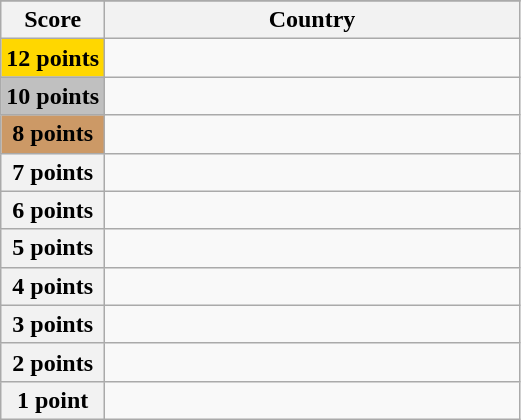<table class="wikitable">
<tr>
</tr>
<tr>
<th scope="col" width="20%">Score</th>
<th scope="col">Country</th>
</tr>
<tr>
<th scope="row" style="background:gold">12 points</th>
<td></td>
</tr>
<tr>
<th scope="row" style="background:silver">10 points</th>
<td></td>
</tr>
<tr>
<th scope="row" style="background:#CC9966">8 points</th>
<td></td>
</tr>
<tr>
<th scope="row">7 points</th>
<td></td>
</tr>
<tr>
<th scope="row">6 points</th>
<td></td>
</tr>
<tr>
<th scope="row">5 points</th>
<td></td>
</tr>
<tr>
<th scope="row">4 points</th>
<td></td>
</tr>
<tr>
<th scope="row">3 points</th>
<td></td>
</tr>
<tr>
<th scope="row">2 points</th>
<td></td>
</tr>
<tr>
<th scope="row">1 point</th>
<td></td>
</tr>
</table>
